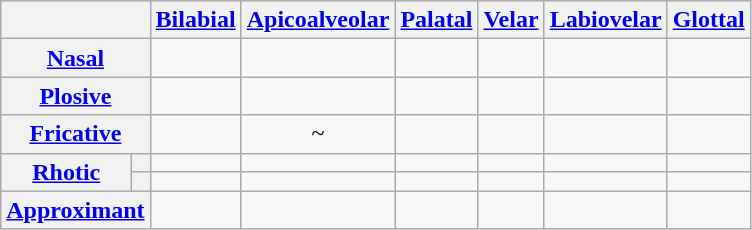<table class="wikitable" style="text-align: center">
<tr>
<th colspan="2"></th>
<th><a href='#'>Bilabial</a></th>
<th><a href='#'>Apicoalveolar</a></th>
<th><a href='#'>Palatal</a></th>
<th><a href='#'>Velar</a></th>
<th><a href='#'>Labiovelar</a></th>
<th><a href='#'>Glottal</a></th>
</tr>
<tr>
<th colspan="2"><a href='#'>Nasal</a></th>
<td></td>
<td></td>
<td></td>
<td></td>
<td></td>
<td></td>
</tr>
<tr>
<th colspan="2"><a href='#'>Plosive</a></th>
<td></td>
<td></td>
<td></td>
<td></td>
<td> </td>
<td></td>
</tr>
<tr>
<th colspan="2"><a href='#'>Fricative</a></th>
<td></td>
<td> ~ </td>
<td></td>
<td></td>
<td></td>
<td></td>
</tr>
<tr>
<th rowspan="2"><a href='#'>Rhotic</a></th>
<th></th>
<td></td>
<td> </td>
<td></td>
<td></td>
<td></td>
<td></td>
</tr>
<tr>
<th></th>
<td></td>
<td> </td>
<td></td>
<td></td>
<td></td>
<td></td>
</tr>
<tr>
<th colspan="2"><a href='#'>Approximant</a></th>
<td></td>
<td></td>
<td> </td>
<td></td>
<td></td>
<td></td>
</tr>
</table>
